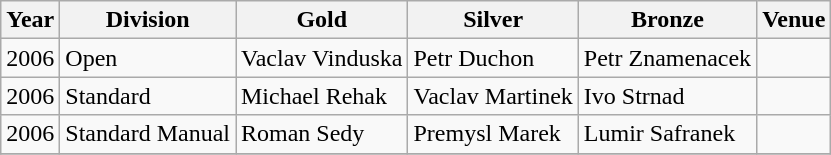<table class="wikitable sortable" style="text-align: left;">
<tr>
<th>Year</th>
<th>Division</th>
<th> Gold</th>
<th> Silver</th>
<th> Bronze</th>
<th>Venue</th>
</tr>
<tr>
<td>2006</td>
<td>Open</td>
<td>Vaclav Vinduska</td>
<td>Petr Duchon</td>
<td>Petr Znamenacek</td>
<td></td>
</tr>
<tr>
<td>2006</td>
<td>Standard</td>
<td>Michael Rehak</td>
<td>Vaclav Martinek</td>
<td>Ivo Strnad</td>
<td></td>
</tr>
<tr>
<td>2006</td>
<td>Standard Manual</td>
<td>Roman Sedy</td>
<td>Premysl Marek</td>
<td>Lumir Safranek</td>
<td></td>
</tr>
<tr>
</tr>
</table>
